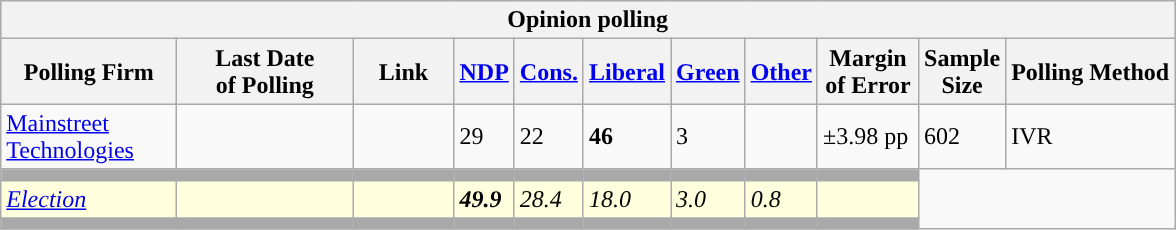<table class="wikitable collapsible sortable collapsed">
<tr style="background:#e9e9e9;">
<th style="width:640px,;" colspan="11">Opinion polling</th>
</tr>
<tr style="background:#e9e9e9;">
<th style="width:110px">Polling Firm</th>
<th style="width:110px">Last Date<br>of Polling</th>
<th style="width:60px" class="unsortable">Link</th>
<th style="background-color:"><a href='#'>NDP</a></th>
<th style="background-color:"><a href='#'>Cons.</a></th>
<th style="background-color:"><a href='#'>Liberal</a></th>
<th style="background-color:"><a href='#'>Green</a></th>
<th style="background-color:"><a href='#'>Other</a></th>
<th style="width:60px;" class=unsortable>Margin<br>of Error</th>
<th style="width:50px;" class=unsortable>Sample<br>Size</th>
<th class=unsortable>Polling Method</th>
</tr>
<tr>
<td><a href='#'>Mainstreet Technologies</a></td>
<td></td>
<td></td>
<td>29</td>
<td>22</td>
<td><strong>46</strong></td>
<td>3</td>
<td></td>
<td>±3.98 pp</td>
<td>602</td>
<td>IVR</td>
</tr>
<tr style="background:Darkgrey;">
<td></td>
<td></td>
<td></td>
<td></td>
<td></td>
<td></td>
<td></td>
<td></td>
<td></td>
</tr>
<tr>
<td style="background:#ffd;"><em><a href='#'>Election</a></em></td>
<td style="background:#ffd;"></td>
<td style="background:#ffd;"></td>
<td style="background:#ffd;"><strong><em>49.9</em></strong></td>
<td style="background:#ffd;"><em>28.4</em></td>
<td style="background:#ffd;"><em>18.0</em></td>
<td style="background:#ffd;"><em>3.0</em></td>
<td style="background:#ffd;"><em>0.8</em></td>
<td style="background:#ffd;"></td>
</tr>
<tr style="background:Darkgrey;">
<td></td>
<td></td>
<td></td>
<td></td>
<td></td>
<td></td>
<td></td>
<td></td>
<td></td>
</tr>
</table>
